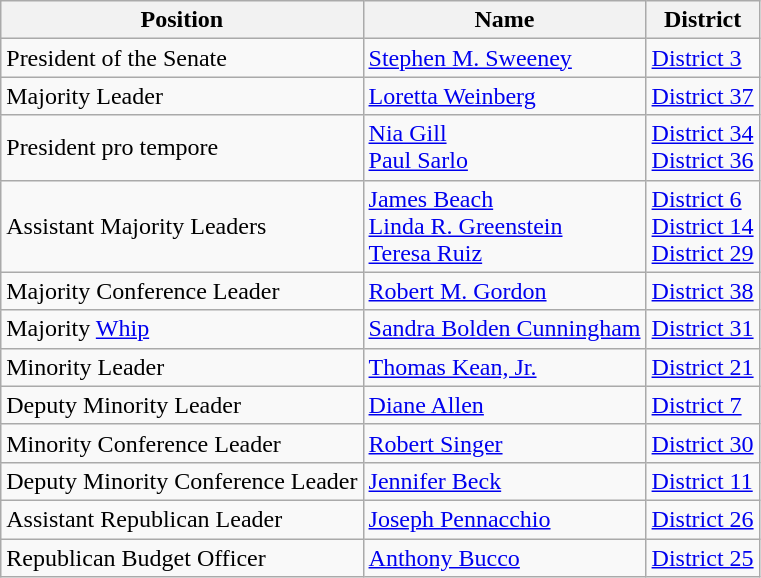<table class="wikitable">
<tr>
<th>Position</th>
<th>Name</th>
<th>District</th>
</tr>
<tr>
<td>President of the Senate</td>
<td><a href='#'>Stephen M. Sweeney</a></td>
<td><a href='#'>District 3</a></td>
</tr>
<tr>
<td>Majority Leader</td>
<td><a href='#'>Loretta Weinberg</a></td>
<td><a href='#'>District 37</a></td>
</tr>
<tr>
<td>President pro tempore</td>
<td><a href='#'>Nia Gill</a><br><a href='#'>Paul Sarlo</a></td>
<td><a href='#'>District 34</a><br><a href='#'>District 36</a></td>
</tr>
<tr>
<td>Assistant Majority Leaders</td>
<td><a href='#'>James Beach</a><br><a href='#'>Linda R. Greenstein</a><br><a href='#'>Teresa Ruiz</a></td>
<td><a href='#'>District 6</a><br><a href='#'>District 14</a><br><a href='#'>District 29</a></td>
</tr>
<tr>
<td>Majority Conference Leader</td>
<td><a href='#'>Robert M. Gordon</a></td>
<td><a href='#'>District 38</a></td>
</tr>
<tr>
<td>Majority <a href='#'>Whip</a></td>
<td><a href='#'>Sandra Bolden Cunningham</a></td>
<td><a href='#'>District 31</a></td>
</tr>
<tr>
<td>Minority Leader</td>
<td><a href='#'>Thomas Kean, Jr.</a></td>
<td><a href='#'>District 21</a></td>
</tr>
<tr>
<td>Deputy Minority Leader</td>
<td><a href='#'>Diane Allen</a></td>
<td><a href='#'>District 7</a></td>
</tr>
<tr>
<td>Minority Conference Leader</td>
<td><a href='#'>Robert Singer</a></td>
<td><a href='#'>District 30</a></td>
</tr>
<tr>
<td>Deputy Minority Conference Leader</td>
<td><a href='#'>Jennifer Beck</a></td>
<td><a href='#'>District 11</a></td>
</tr>
<tr>
<td>Assistant Republican Leader</td>
<td><a href='#'>Joseph Pennacchio</a></td>
<td><a href='#'>District 26</a></td>
</tr>
<tr>
<td>Republican Budget Officer</td>
<td><a href='#'>Anthony Bucco</a></td>
<td><a href='#'>District 25</a></td>
</tr>
</table>
